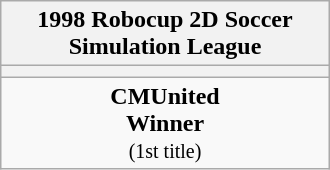<table class="wikitable" style="margin: 0 auto; width: 220px;">
<tr>
<th>1998 Robocup 2D Soccer Simulation League</th>
</tr>
<tr>
<th></th>
</tr>
<tr>
<td align="center"><strong>CMUnited</strong><br><strong>Winner</strong><br><small>(1st title)</small></td>
</tr>
</table>
